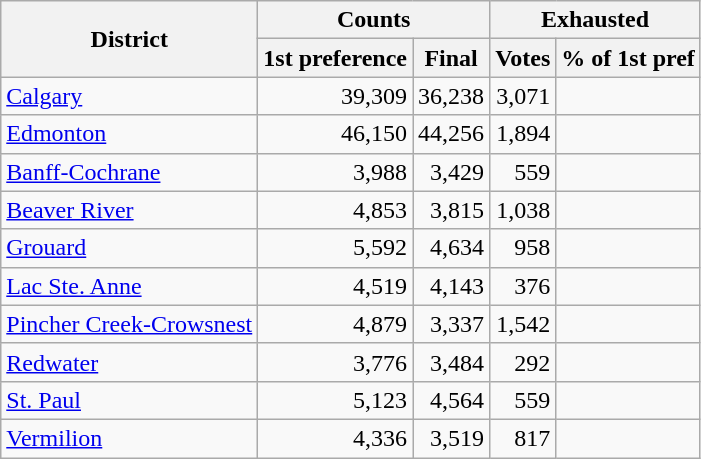<table class="wikitable" style="text-align:right;">
<tr>
<th rowspan="2">District</th>
<th colspan="2">Counts</th>
<th colspan="3">Exhausted</th>
</tr>
<tr>
<th>1st preference</th>
<th>Final</th>
<th>Votes</th>
<th colspan="2">% of 1st pref</th>
</tr>
<tr>
<td style="text-align:left;"><a href='#'>Calgary</a></td>
<td>39,309</td>
<td>36,238</td>
<td>3,071</td>
<td></td>
</tr>
<tr>
<td style="text-align:left;"><a href='#'>Edmonton</a></td>
<td>46,150</td>
<td>44,256</td>
<td>1,894</td>
<td></td>
</tr>
<tr>
<td style="text-align:left;"><a href='#'>Banff-Cochrane</a></td>
<td>3,988</td>
<td>3,429</td>
<td>559</td>
<td></td>
</tr>
<tr>
<td style="text-align:left;"><a href='#'>Beaver River</a></td>
<td>4,853</td>
<td>3,815</td>
<td>1,038</td>
<td></td>
</tr>
<tr>
<td style="text-align:left;"><a href='#'>Grouard</a></td>
<td>5,592</td>
<td>4,634</td>
<td>958</td>
<td></td>
</tr>
<tr>
<td style="text-align:left;"><a href='#'>Lac Ste. Anne</a></td>
<td>4,519</td>
<td>4,143</td>
<td>376</td>
<td></td>
</tr>
<tr>
<td style="text-align:left;"><a href='#'>Pincher Creek-Crowsnest</a></td>
<td>4,879</td>
<td>3,337</td>
<td>1,542</td>
<td></td>
</tr>
<tr>
<td style="text-align:left;"><a href='#'>Redwater</a></td>
<td>3,776</td>
<td>3,484</td>
<td>292</td>
<td></td>
</tr>
<tr>
<td style="text-align:left;"><a href='#'>St. Paul</a></td>
<td>5,123</td>
<td>4,564</td>
<td>559</td>
<td></td>
</tr>
<tr>
<td style="text-align:left;"><a href='#'>Vermilion</a></td>
<td>4,336</td>
<td>3,519</td>
<td>817</td>
<td></td>
</tr>
</table>
